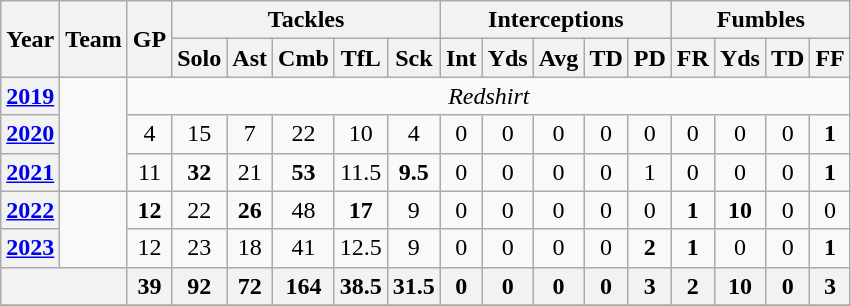<table class="wikitable" style="text-align:center;">
<tr>
<th rowspan="2">Year</th>
<th rowspan="2">Team</th>
<th rowspan="2">GP</th>
<th colspan="5">Tackles</th>
<th colspan="5">Interceptions</th>
<th colspan="4">Fumbles</th>
</tr>
<tr>
<th>Solo</th>
<th>Ast</th>
<th>Cmb</th>
<th>TfL</th>
<th>Sck</th>
<th>Int</th>
<th>Yds</th>
<th>Avg</th>
<th>TD</th>
<th>PD</th>
<th>FR</th>
<th>Yds</th>
<th>TD</th>
<th>FF</th>
</tr>
<tr>
<th><a href='#'>2019</a></th>
<td rowspan="3" style=></td>
<td colspan="15"><em>Redshirt </em></td>
</tr>
<tr>
<th><a href='#'>2020</a></th>
<td>4</td>
<td>15</td>
<td>7</td>
<td>22</td>
<td>10</td>
<td>4</td>
<td>0</td>
<td>0</td>
<td>0</td>
<td>0</td>
<td>0</td>
<td>0</td>
<td>0</td>
<td>0</td>
<td><strong>1</strong></td>
</tr>
<tr>
<th><a href='#'>2021</a></th>
<td>11</td>
<td><strong>32</strong></td>
<td>21</td>
<td><strong>53</strong></td>
<td>11.5</td>
<td><strong>9.5</strong></td>
<td>0</td>
<td>0</td>
<td>0</td>
<td>0</td>
<td>1</td>
<td>0</td>
<td>0</td>
<td>0</td>
<td><strong>1</strong></td>
</tr>
<tr>
<th><a href='#'>2022</a></th>
<td rowspan="2" style=></td>
<td><strong>12</strong></td>
<td>22</td>
<td><strong>26</strong></td>
<td>48</td>
<td><strong>17</strong></td>
<td>9</td>
<td>0</td>
<td>0</td>
<td>0</td>
<td>0</td>
<td>0</td>
<td><strong>1</strong></td>
<td><strong>10</strong></td>
<td>0</td>
<td>0</td>
</tr>
<tr>
<th><a href='#'>2023</a></th>
<td>12</td>
<td>23</td>
<td>18</td>
<td>41</td>
<td>12.5</td>
<td>9</td>
<td>0</td>
<td>0</td>
<td>0</td>
<td>0</td>
<td><strong>2</strong></td>
<td><strong>1</strong></td>
<td>0</td>
<td>0</td>
<td><strong>1</strong></td>
</tr>
<tr>
<th colspan="2"></th>
<th>39</th>
<th>92</th>
<th>72</th>
<th>164</th>
<th>38.5</th>
<th>31.5</th>
<th>0</th>
<th>0</th>
<th>0</th>
<th>0</th>
<th>3</th>
<th>2</th>
<th>10</th>
<th>0</th>
<th>3</th>
</tr>
<tr>
</tr>
</table>
